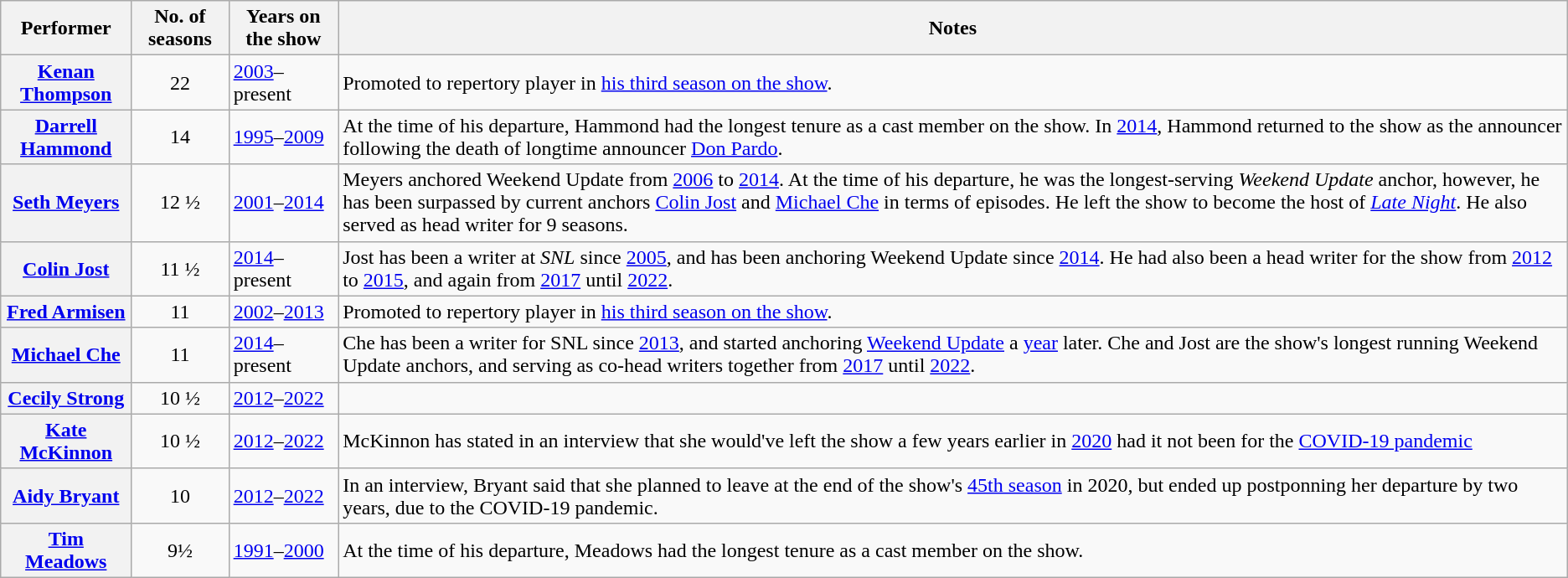<table class="wikitable sortable">
<tr>
<th scope="col">Performer</th>
<th scope="col">No. of seasons</th>
<th scope="col">Years on the show</th>
<th scope="col" class="unsortable">Notes</th>
</tr>
<tr>
<th scope="row"><a href='#'>Kenan Thompson</a></th>
<td style="text-align:center">22</td>
<td><a href='#'>2003</a>–present</td>
<td>Promoted to repertory player in <a href='#'>his third season on the show</a>.</td>
</tr>
<tr>
<th scope="row"><a href='#'>Darrell Hammond</a></th>
<td style="text-align:center">14</td>
<td><a href='#'>1995</a>–<a href='#'>2009</a></td>
<td>At the time of his departure, Hammond had the longest tenure as a cast member on the show. In <a href='#'>2014</a>, Hammond returned to the show as the announcer following the death of longtime announcer <a href='#'>Don Pardo</a>.</td>
</tr>
<tr>
<th scope="row"><a href='#'>Seth Meyers</a></th>
<td style="text-align:center">12 ½</td>
<td><a href='#'>2001</a>–<a href='#'>2014</a></td>
<td>Meyers anchored Weekend Update from <a href='#'>2006</a> to <a href='#'>2014</a>. At the time of his departure, he was the longest-serving <em>Weekend Update</em> anchor, however, he has been surpassed by current anchors <a href='#'>Colin Jost</a> and <a href='#'>Michael Che</a> in terms of episodes. He left the show to become the host of <em><a href='#'>Late Night</a></em>. He also served as head writer for 9 seasons.</td>
</tr>
<tr>
<th scope="row"><a href='#'>Colin Jost</a></th>
<td style="text-align:center">11 ½</td>
<td><a href='#'>2014</a>–present</td>
<td>Jost has been a writer at <em>SNL</em> since <a href='#'>2005</a>, and has been anchoring Weekend Update since <a href='#'>2014</a>. He had also been a head writer for the show from <a href='#'>2012</a> to <a href='#'>2015</a>, and again from <a href='#'>2017</a> until <a href='#'>2022</a>.</td>
</tr>
<tr>
<th scope="row"><a href='#'>Fred Armisen</a></th>
<td style="text-align:center">11</td>
<td><a href='#'>2002</a>–<a href='#'>2013</a></td>
<td>Promoted to repertory player in <a href='#'>his third season on the show</a>.</td>
</tr>
<tr>
<th scope="row"><a href='#'>Michael Che</a></th>
<td style="text-align:center">11</td>
<td><a href='#'>2014</a>–present</td>
<td>Che has been a writer for SNL since <a href='#'>2013</a>, and started anchoring <a href='#'>Weekend Update</a> a <a href='#'>year</a> later. Che and Jost are the show's longest running Weekend Update anchors, and serving as co-head writers together from <a href='#'>2017</a> until <a href='#'>2022</a>.</td>
</tr>
<tr>
<th scope="row"><a href='#'>Cecily Strong</a></th>
<td style="text-align:center">10 ½</td>
<td><a href='#'>2012</a>–<a href='#'>2022</a></td>
<td></td>
</tr>
<tr>
<th scope="row"><a href='#'>Kate McKinnon</a></th>
<td style="text-align:center">10 ½</td>
<td><a href='#'>2012</a>–<a href='#'>2022</a></td>
<td>McKinnon has stated in an interview that she would've left the show a few years earlier in <a href='#'>2020</a> had it not been for the <a href='#'>COVID-19 pandemic</a></td>
</tr>
<tr>
<th scope="row"><a href='#'>Aidy Bryant</a></th>
<td style="text-align:center">10</td>
<td><a href='#'>2012</a>–<a href='#'>2022</a></td>
<td>In an interview, Bryant said that she planned to leave at the end of the show's <a href='#'>45th season</a> in 2020, but ended up postponning her departure by two years, due to the COVID-19 pandemic.</td>
</tr>
<tr>
<th scope="row"><a href='#'>Tim Meadows</a></th>
<td style="text-align:center">9½</td>
<td><a href='#'>1991</a>–<a href='#'>2000</a></td>
<td>At the time of his departure, Meadows had the longest tenure as a cast member on the show.</td>
</tr>
</table>
